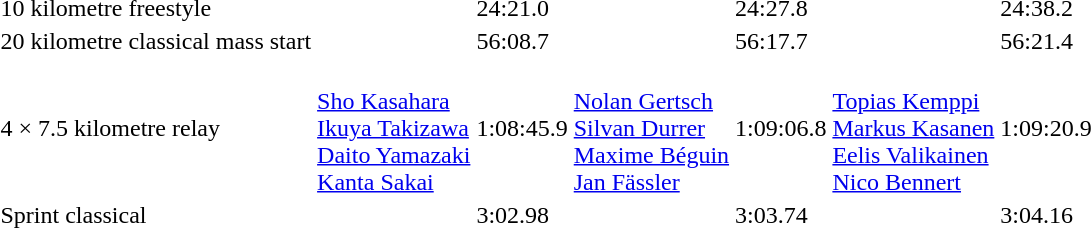<table>
<tr>
<td>10 kilometre freestyle<br></td>
<td></td>
<td>24:21.0</td>
<td></td>
<td>24:27.8</td>
<td></td>
<td>24:38.2</td>
</tr>
<tr>
<td>20 kilometre classical mass start<br></td>
<td></td>
<td>56:08.7</td>
<td></td>
<td>56:17.7</td>
<td></td>
<td>56:21.4</td>
</tr>
<tr>
<td>4 × 7.5 kilometre relay<br></td>
<td><br><a href='#'>Sho Kasahara</a><br><a href='#'>Ikuya Takizawa</a><br><a href='#'>Daito Yamazaki</a><br><a href='#'>Kanta Sakai</a></td>
<td>1:08:45.9</td>
<td><br><a href='#'>Nolan Gertsch</a><br><a href='#'>Silvan Durrer</a><br><a href='#'>Maxime Béguin</a><br><a href='#'>Jan Fässler</a></td>
<td>1:09:06.8</td>
<td><br><a href='#'>Topias Kemppi</a><br><a href='#'>Markus Kasanen</a><br><a href='#'>Eelis Valikainen</a><br><a href='#'>Nico Bennert</a></td>
<td>1:09:20.9</td>
</tr>
<tr>
<td>Sprint classical<br></td>
<td></td>
<td>3:02.98</td>
<td></td>
<td>3:03.74</td>
<td></td>
<td>3:04.16</td>
</tr>
</table>
